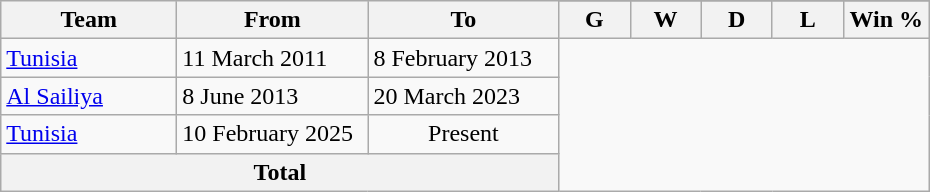<table class="wikitable" style="text-align: center">
<tr>
<th rowspan=2! width=110>Team</th>
<th rowspan=2! width=120>From</th>
<th rowspan=2! width=120>To</th>
</tr>
<tr>
<th width=40>G</th>
<th width=40>W</th>
<th width=40>D</th>
<th width=40>L</th>
<th width=50>Win %</th>
</tr>
<tr>
<td align=left> <a href='#'>Tunisia</a></td>
<td align=left>11 March 2011</td>
<td align=left>8 February 2013<br></td>
</tr>
<tr>
<td align=left> <a href='#'>Al Sailiya</a></td>
<td align=left>8 June 2013</td>
<td align=left>20 March 2023<br></td>
</tr>
<tr>
<td align=left> <a href='#'>Tunisia</a></td>
<td align=left>10 February 2025</td>
<td>Present<br></td>
</tr>
<tr>
<th colspan=3>Total<br></th>
</tr>
</table>
